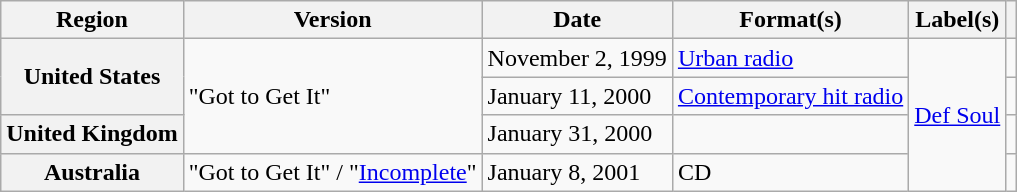<table class="wikitable plainrowheaders">
<tr>
<th scope="col">Region</th>
<th scope="col">Version</th>
<th scope="col">Date</th>
<th scope="col">Format(s)</th>
<th scope="col">Label(s)</th>
<th scope="col"></th>
</tr>
<tr>
<th scope="row" rowspan="2">United States</th>
<td rowspan="3">"Got to Get It"</td>
<td>November 2, 1999</td>
<td><a href='#'>Urban radio</a></td>
<td rowspan="4"><a href='#'>Def Soul</a></td>
<td></td>
</tr>
<tr>
<td>January 11, 2000</td>
<td><a href='#'>Contemporary hit radio</a></td>
<td></td>
</tr>
<tr>
<th scope="row">United Kingdom</th>
<td>January 31, 2000</td>
<td></td>
<td></td>
</tr>
<tr>
<th scope="row">Australia</th>
<td>"Got to Get It" / "<a href='#'>Incomplete</a>"</td>
<td>January 8, 2001</td>
<td>CD</td>
<td></td>
</tr>
</table>
